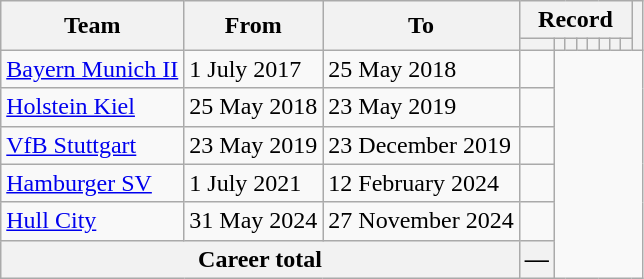<table class="wikitable" style="text-align: center">
<tr>
<th rowspan="2">Team</th>
<th rowspan="2">From</th>
<th rowspan="2">To</th>
<th colspan="8">Record</th>
<th rowspan=2></th>
</tr>
<tr>
<th></th>
<th></th>
<th></th>
<th></th>
<th></th>
<th></th>
<th></th>
<th></th>
</tr>
<tr>
<td align="left"><a href='#'>Bayern Munich II</a></td>
<td align=left>1 July 2017</td>
<td align=left>25 May 2018<br></td>
<td></td>
</tr>
<tr>
<td align="left"><a href='#'>Holstein Kiel</a></td>
<td align=left>25 May 2018</td>
<td align=left>23 May 2019<br></td>
<td></td>
</tr>
<tr>
<td align="left"><a href='#'>VfB Stuttgart</a></td>
<td align=left>23 May 2019</td>
<td align=left>23 December 2019<br></td>
<td></td>
</tr>
<tr>
<td align="left"><a href='#'>Hamburger SV</a></td>
<td align=left>1 July 2021</td>
<td align=left>12 February 2024<br></td>
<td></td>
</tr>
<tr>
<td align="left"><a href='#'>Hull City</a></td>
<td align=left>31 May 2024</td>
<td align=left>27 November 2024<br></td>
<td></td>
</tr>
<tr>
<th colspan=3>Career total<br></th>
<th>—</th>
</tr>
</table>
